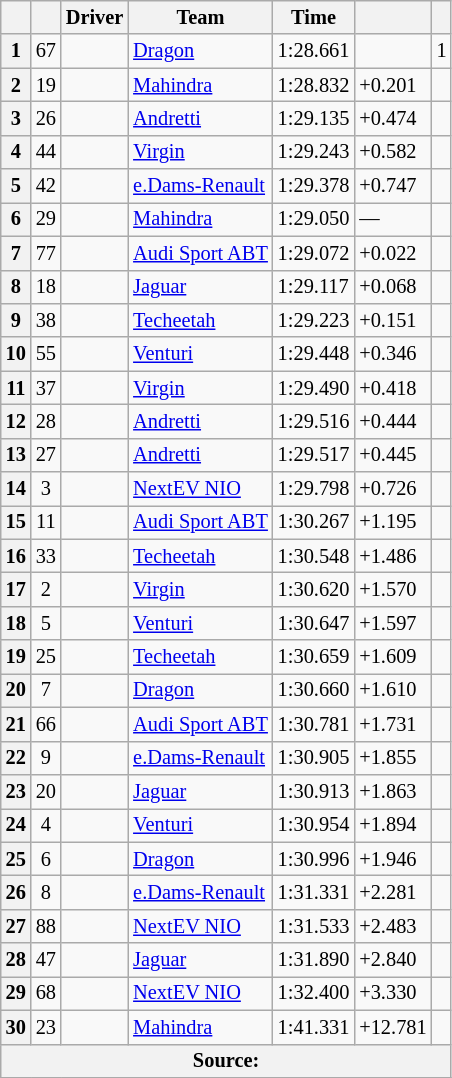<table class="wikitable sortable" style="font-size: 85%">
<tr>
<th scope="col"></th>
<th scope="col"></th>
<th scope="col">Driver</th>
<th scope="col">Team</th>
<th scope="col" class="unsortable">Time</th>
<th scope="col" class="unsortable"></th>
<th scope="col"></th>
</tr>
<tr>
<th scope="row">1</th>
<td align="center">67</td>
<td></td>
<td><a href='#'>Dragon</a></td>
<td>1:28.661</td>
<td></td>
<td align="center">1</td>
</tr>
<tr>
<th scope="row">2</th>
<td align="center">19</td>
<td></td>
<td><a href='#'>Mahindra</a></td>
<td>1:28.832</td>
<td>+0.201</td>
<td align="center"></td>
</tr>
<tr>
<th scope="row">3</th>
<td align="center">26</td>
<td></td>
<td><a href='#'>Andretti</a></td>
<td>1:29.135</td>
<td>+0.474</td>
<td align="center"></td>
</tr>
<tr>
<th scope="row">4</th>
<td align="center">44</td>
<td></td>
<td><a href='#'>Virgin</a></td>
<td>1:29.243</td>
<td>+0.582</td>
<td align="center"></td>
</tr>
<tr>
<th scope="row">5</th>
<td align="center">42</td>
<td></td>
<td><a href='#'>e.Dams-Renault</a></td>
<td>1:29.378</td>
<td>+0.747</td>
<td align="center"></td>
</tr>
<tr>
<th scope="row">6</th>
<td align="center">29</td>
<td></td>
<td><a href='#'>Mahindra</a></td>
<td>1:29.050</td>
<td>—</td>
<td align="center"></td>
</tr>
<tr>
<th scope="row">7</th>
<td align="center">77</td>
<td></td>
<td><a href='#'>Audi Sport ABT</a></td>
<td>1:29.072</td>
<td>+0.022</td>
<td align="center"></td>
</tr>
<tr>
<th scope="row">8</th>
<td align="center">18</td>
<td></td>
<td><a href='#'>Jaguar</a></td>
<td>1:29.117</td>
<td>+0.068</td>
<td align="center"></td>
</tr>
<tr>
<th scope="row">9</th>
<td align="center">38</td>
<td></td>
<td><a href='#'>Techeetah</a></td>
<td>1:29.223</td>
<td>+0.151</td>
<td align="center"></td>
</tr>
<tr>
<th scope="row">10</th>
<td align="center">55</td>
<td></td>
<td><a href='#'>Venturi</a></td>
<td>1:29.448</td>
<td>+0.346</td>
<td align="center"></td>
</tr>
<tr>
<th scope="row">11</th>
<td align="center">37</td>
<td></td>
<td><a href='#'>Virgin</a></td>
<td>1:29.490</td>
<td>+0.418</td>
<td align="center"></td>
</tr>
<tr>
<th scope="row">12</th>
<td align="center">28</td>
<td></td>
<td><a href='#'>Andretti</a></td>
<td>1:29.516</td>
<td>+0.444</td>
<td align="center"></td>
</tr>
<tr>
<th scope="row">13</th>
<td align="center">27</td>
<td></td>
<td><a href='#'>Andretti</a></td>
<td>1:29.517</td>
<td>+0.445</td>
<td align="center"></td>
</tr>
<tr>
<th scope="row">14</th>
<td align="center">3</td>
<td></td>
<td><a href='#'>NextEV NIO</a></td>
<td>1:29.798</td>
<td>+0.726</td>
<td align="center"></td>
</tr>
<tr>
<th scope="row">15</th>
<td align="center">11</td>
<td></td>
<td><a href='#'>Audi Sport ABT</a></td>
<td>1:30.267</td>
<td>+1.195</td>
<td align="center"></td>
</tr>
<tr>
<th scope="row">16</th>
<td align="center">33</td>
<td></td>
<td><a href='#'>Techeetah</a></td>
<td>1:30.548</td>
<td>+1.486</td>
<td align="center"></td>
</tr>
<tr>
<th scope="row">17</th>
<td align="center">2</td>
<td></td>
<td><a href='#'>Virgin</a></td>
<td>1:30.620</td>
<td>+1.570</td>
<td align="center"></td>
</tr>
<tr>
<th scope="row">18</th>
<td align="center">5</td>
<td></td>
<td><a href='#'>Venturi</a></td>
<td>1:30.647</td>
<td>+1.597</td>
<td align="center"></td>
</tr>
<tr>
<th scope="row">19</th>
<td align="center">25</td>
<td></td>
<td><a href='#'>Techeetah</a></td>
<td>1:30.659</td>
<td>+1.609</td>
<td align="center"></td>
</tr>
<tr>
<th scope="row">20</th>
<td align="center">7</td>
<td></td>
<td><a href='#'>Dragon</a></td>
<td>1:30.660</td>
<td>+1.610</td>
<td align="center"></td>
</tr>
<tr>
<th scope="row">21</th>
<td align="center">66</td>
<td></td>
<td><a href='#'>Audi Sport ABT</a></td>
<td>1:30.781</td>
<td>+1.731</td>
<td align="center"></td>
</tr>
<tr>
<th scope="row">22</th>
<td align="center">9</td>
<td></td>
<td><a href='#'>e.Dams-Renault</a></td>
<td>1:30.905</td>
<td>+1.855</td>
<td align="center"></td>
</tr>
<tr>
<th scope="row">23</th>
<td align="center">20</td>
<td></td>
<td><a href='#'>Jaguar</a></td>
<td>1:30.913</td>
<td>+1.863</td>
<td align="center"></td>
</tr>
<tr>
<th scope="row">24</th>
<td align="center">4</td>
<td></td>
<td><a href='#'>Venturi</a></td>
<td>1:30.954</td>
<td>+1.894</td>
<td align="center"></td>
</tr>
<tr>
<th scope="row">25</th>
<td align="center">6</td>
<td></td>
<td><a href='#'>Dragon</a></td>
<td>1:30.996</td>
<td>+1.946</td>
<td align="center"></td>
</tr>
<tr>
<th scope="row">26</th>
<td align="center">8</td>
<td></td>
<td><a href='#'>e.Dams-Renault</a></td>
<td>1:31.331</td>
<td>+2.281</td>
<td align="center"></td>
</tr>
<tr>
<th scope="row">27</th>
<td align="center">88</td>
<td></td>
<td><a href='#'>NextEV NIO</a></td>
<td>1:31.533</td>
<td>+2.483</td>
<td align="center"></td>
</tr>
<tr>
<th scope="row">28</th>
<td align="center">47</td>
<td></td>
<td><a href='#'>Jaguar</a></td>
<td>1:31.890</td>
<td>+2.840</td>
<td align="center"></td>
</tr>
<tr>
<th scope="row">29</th>
<td align="center">68</td>
<td></td>
<td><a href='#'>NextEV NIO</a></td>
<td>1:32.400</td>
<td>+3.330</td>
<td align="center"></td>
</tr>
<tr>
<th scope="row">30</th>
<td align="center">23</td>
<td></td>
<td><a href='#'>Mahindra</a></td>
<td>1:41.331</td>
<td>+12.781</td>
<td align="center"></td>
</tr>
<tr class="unsortable">
<th colspan="8">Source:</th>
</tr>
<tr>
</tr>
</table>
